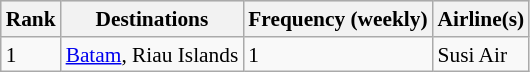<table class="wikitable sortable" style="font-size:89%;" cellpadding=4>
<tr bgcolor="#DDDDDD">
<th>Rank</th>
<th>Destinations</th>
<th>Frequency (weekly)</th>
<th>Airline(s)</th>
</tr>
<tr>
<td>1</td>
<td><a href='#'>Batam</a>, Riau Islands</td>
<td>1</td>
<td>Susi Air</td>
</tr>
</table>
